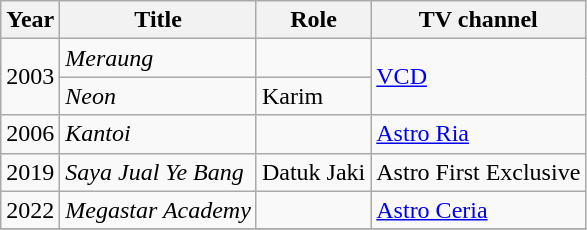<table class="wikitable">
<tr>
<th>Year</th>
<th>Title</th>
<th>Role</th>
<th>TV channel</th>
</tr>
<tr>
<td rowspan="2">2003</td>
<td><em>Meraung</em></td>
<td></td>
<td rowspan="2"><a href='#'>VCD</a></td>
</tr>
<tr>
<td><em>Neon</em></td>
<td>Karim</td>
</tr>
<tr>
<td>2006</td>
<td><em>Kantoi</em></td>
<td></td>
<td><a href='#'>Astro Ria</a></td>
</tr>
<tr>
<td>2019</td>
<td><em>Saya Jual Ye Bang</em></td>
<td>Datuk Jaki</td>
<td>Astro First Exclusive</td>
</tr>
<tr>
<td>2022</td>
<td><em>Megastar Academy</em></td>
<td></td>
<td><a href='#'>Astro Ceria</a></td>
</tr>
<tr>
</tr>
</table>
